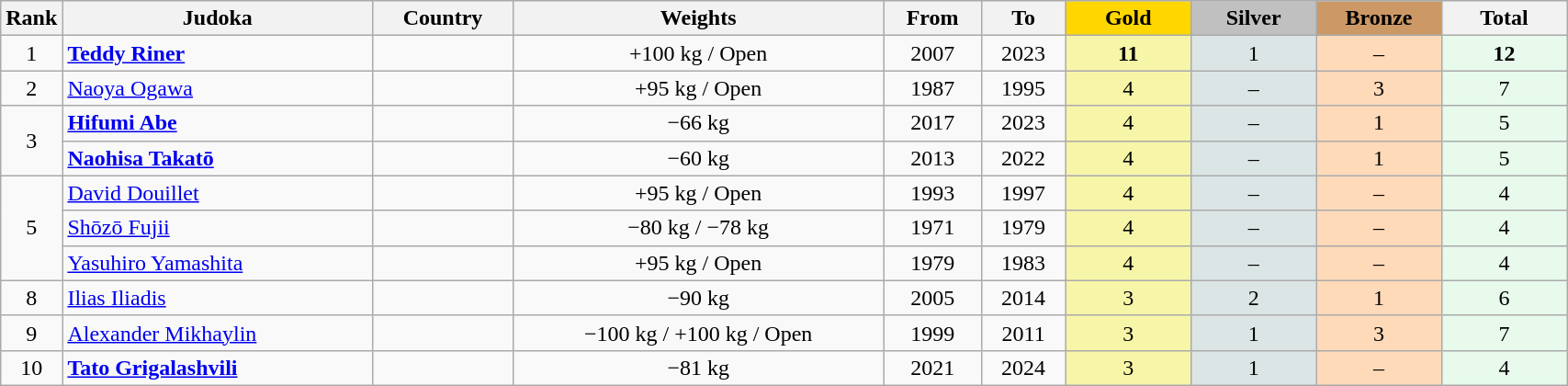<table class="wikitable plainrowheaders" width=90% style="text-align:center;">
<tr style="background-color:#EDEDED;">
<th class="hintergrundfarbe5" style="width:1em">Rank</th>
<th class="hintergrundfarbe5">Judoka</th>
<th class="hintergrundfarbe5">Country</th>
<th class="hintergrundfarbe5">Weights</th>
<th class="hintergrundfarbe5">From</th>
<th class="hintergrundfarbe5">To</th>
<th style="background:    gold; width:8%">Gold</th>
<th style="background:  silver; width:8%">Silver</th>
<th style="background: #CC9966; width:8%">Bronze</th>
<th class="hintergrundfarbe5" style="width:8%">Total</th>
</tr>
<tr>
<td>1</td>
<td align="left"><strong><a href='#'>Teddy Riner</a></strong></td>
<td align="left"></td>
<td>+100 kg / Open</td>
<td>2007</td>
<td>2023</td>
<td bgcolor="#F7F6A8"><strong>11</strong></td>
<td bgcolor="#DCE5E5">1</td>
<td bgcolor="#FFDAB9">–</td>
<td bgcolor="#E7FAEC"><strong>12</strong></td>
</tr>
<tr align="center">
<td>2</td>
<td align="left"><a href='#'>Naoya Ogawa</a></td>
<td align="left"></td>
<td>+95 kg / Open</td>
<td>1987</td>
<td>1995</td>
<td bgcolor="#F7F6A8">4</td>
<td bgcolor="#DCE5E5">–</td>
<td bgcolor="#FFDAB9">3</td>
<td bgcolor="#E7FAEC">7</td>
</tr>
<tr align="center">
<td rowspan="2">3</td>
<td align="left"><strong><a href='#'>Hifumi Abe</a></strong></td>
<td align="left"></td>
<td>−66 kg</td>
<td>2017</td>
<td>2023</td>
<td bgcolor="#F7F6A8">4</td>
<td bgcolor="#DCE5E5">–</td>
<td bgcolor="#FFDAB9">1</td>
<td bgcolor="#E7FAEC">5</td>
</tr>
<tr align="center">
<td align="left"><strong><a href='#'>Naohisa Takatō</a></strong></td>
<td align="left"></td>
<td>−60 kg</td>
<td>2013</td>
<td>2022</td>
<td bgcolor="#F7F6A8">4</td>
<td bgcolor="#DCE5E5">–</td>
<td bgcolor="#FFDAB9">1</td>
<td bgcolor="#E7FAEC">5</td>
</tr>
<tr align="center">
<td rowspan="3">5</td>
<td align="left"><a href='#'>David Douillet</a></td>
<td align="left"></td>
<td>+95 kg / Open</td>
<td>1993</td>
<td>1997</td>
<td bgcolor="#F7F6A8">4</td>
<td bgcolor="#DCE5E5">–</td>
<td bgcolor="#FFDAB9">–</td>
<td bgcolor="#E7FAEC">4</td>
</tr>
<tr align="center">
<td align="left"><a href='#'>Shōzō Fujii</a></td>
<td align="left"></td>
<td>−80 kg / −78 kg</td>
<td>1971</td>
<td>1979</td>
<td bgcolor="#F7F6A8">4</td>
<td bgcolor="#DCE5E5">–</td>
<td bgcolor="#FFDAB9">–</td>
<td bgcolor="#E7FAEC">4</td>
</tr>
<tr align="center">
<td align="left"><a href='#'>Yasuhiro Yamashita</a></td>
<td align="left"></td>
<td>+95 kg / Open</td>
<td>1979</td>
<td>1983</td>
<td bgcolor="#F7F6A8">4</td>
<td bgcolor="#DCE5E5">–</td>
<td bgcolor="#FFDAB9">–</td>
<td bgcolor="#E7FAEC">4</td>
</tr>
<tr align="center">
<td>8</td>
<td align="left"><a href='#'>Ilias Iliadis</a></td>
<td align="left"></td>
<td>−90 kg</td>
<td>2005</td>
<td>2014</td>
<td bgcolor="#F7F6A8">3</td>
<td bgcolor="#DCE5E5">2</td>
<td bgcolor="#FFDAB9">1</td>
<td bgcolor="#E7FAEC">6</td>
</tr>
<tr align="center">
<td>9</td>
<td align="left"><a href='#'>Alexander Mikhaylin</a></td>
<td align="left"></td>
<td>−100 kg / +100 kg / Open</td>
<td>1999</td>
<td>2011</td>
<td bgcolor="#F7F6A8">3</td>
<td bgcolor="#DCE5E5">1</td>
<td bgcolor="#FFDAB9">3</td>
<td bgcolor="#E7FAEC">7</td>
</tr>
<tr align="center">
<td>10</td>
<td align="left"><strong><a href='#'>Tato Grigalashvili</a></strong></td>
<td align="left"></td>
<td>−81 kg</td>
<td>2021</td>
<td>2024</td>
<td bgcolor="#F7F6A8">3</td>
<td bgcolor="#DCE5E5">1</td>
<td bgcolor="#FFDAB9">–</td>
<td bgcolor="#E7FAEC">4</td>
</tr>
</table>
